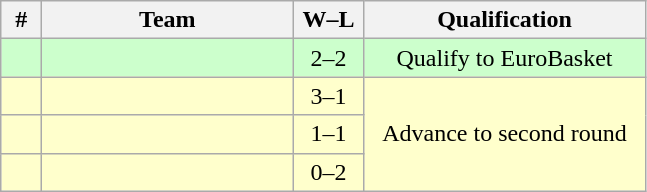<table class=wikitable style="text-align:center;">
<tr>
<th width=20px>#</th>
<th width=160px>Team</th>
<th width=40px>W–L</th>
<th width=180px>Qualification</th>
</tr>
<tr bgcolor=#CCFFCC>
<td></td>
<td align=left></td>
<td>2–2</td>
<td>Qualify to EuroBasket</td>
</tr>
<tr bgcolor=#FFFFCC>
<td></td>
<td align=left></td>
<td>3–1</td>
<td rowspan=3>Advance to second round</td>
</tr>
<tr bgcolor=#FFFFCC>
<td></td>
<td align=left></td>
<td>1–1</td>
</tr>
<tr bgcolor=#FFFFCC>
<td></td>
<td align=left></td>
<td>0–2</td>
</tr>
</table>
